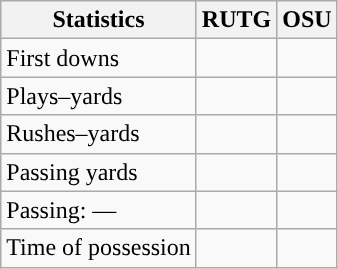<table class="wikitable" style="float:left">
<tr>
<th>Statistics</th>
<th>RUTG</th>
<th>OSU</th>
</tr>
<tr>
<td>First downs</td>
<td></td>
<td></td>
</tr>
<tr>
<td>Plays–yards</td>
<td></td>
<td></td>
</tr>
<tr>
<td>Rushes–yards</td>
<td></td>
<td></td>
</tr>
<tr>
<td>Passing yards</td>
<td></td>
<td></td>
</tr>
<tr>
<td>Passing: ––</td>
<td></td>
<td></td>
</tr>
<tr>
<td>Time of possession</td>
<td></td>
<td></td>
</tr>
</table>
